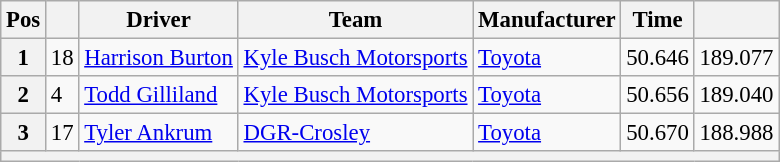<table class="wikitable" style="font-size:95%">
<tr>
<th>Pos</th>
<th></th>
<th>Driver</th>
<th>Team</th>
<th>Manufacturer</th>
<th>Time</th>
<th></th>
</tr>
<tr>
<th>1</th>
<td>18</td>
<td><a href='#'>Harrison Burton</a></td>
<td><a href='#'>Kyle Busch Motorsports</a></td>
<td><a href='#'>Toyota</a></td>
<td>50.646</td>
<td>189.077</td>
</tr>
<tr>
<th>2</th>
<td>4</td>
<td><a href='#'>Todd Gilliland</a></td>
<td><a href='#'>Kyle Busch Motorsports</a></td>
<td><a href='#'>Toyota</a></td>
<td>50.656</td>
<td>189.040</td>
</tr>
<tr>
<th>3</th>
<td>17</td>
<td><a href='#'>Tyler Ankrum</a></td>
<td><a href='#'>DGR-Crosley</a></td>
<td><a href='#'>Toyota</a></td>
<td>50.670</td>
<td>188.988</td>
</tr>
<tr>
<th colspan="7"></th>
</tr>
</table>
